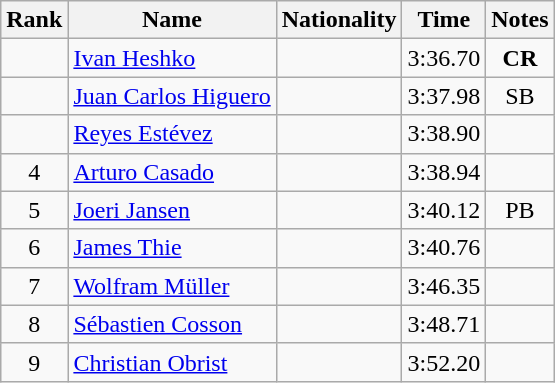<table class="wikitable sortable" style="text-align:center">
<tr>
<th>Rank</th>
<th>Name</th>
<th>Nationality</th>
<th>Time</th>
<th>Notes</th>
</tr>
<tr>
<td></td>
<td align="left"><a href='#'>Ivan Heshko</a></td>
<td align=left></td>
<td>3:36.70</td>
<td><strong>CR</strong></td>
</tr>
<tr>
<td></td>
<td align="left"><a href='#'>Juan Carlos Higuero</a></td>
<td align=left></td>
<td>3:37.98</td>
<td>SB</td>
</tr>
<tr>
<td></td>
<td align="left"><a href='#'>Reyes Estévez</a></td>
<td align=left></td>
<td>3:38.90</td>
<td></td>
</tr>
<tr>
<td>4</td>
<td align="left"><a href='#'>Arturo Casado</a></td>
<td align=left></td>
<td>3:38.94</td>
<td></td>
</tr>
<tr>
<td>5</td>
<td align="left"><a href='#'>Joeri Jansen</a></td>
<td align=left></td>
<td>3:40.12</td>
<td>PB</td>
</tr>
<tr>
<td>6</td>
<td align="left"><a href='#'>James Thie</a></td>
<td align=left></td>
<td>3:40.76</td>
<td></td>
</tr>
<tr>
<td>7</td>
<td align="left"><a href='#'>Wolfram Müller</a></td>
<td align=left></td>
<td>3:46.35</td>
<td></td>
</tr>
<tr>
<td>8</td>
<td align="left"><a href='#'>Sébastien Cosson</a></td>
<td align=left></td>
<td>3:48.71</td>
<td></td>
</tr>
<tr>
<td>9</td>
<td align="left"><a href='#'>Christian Obrist</a></td>
<td align=left></td>
<td>3:52.20</td>
<td></td>
</tr>
</table>
